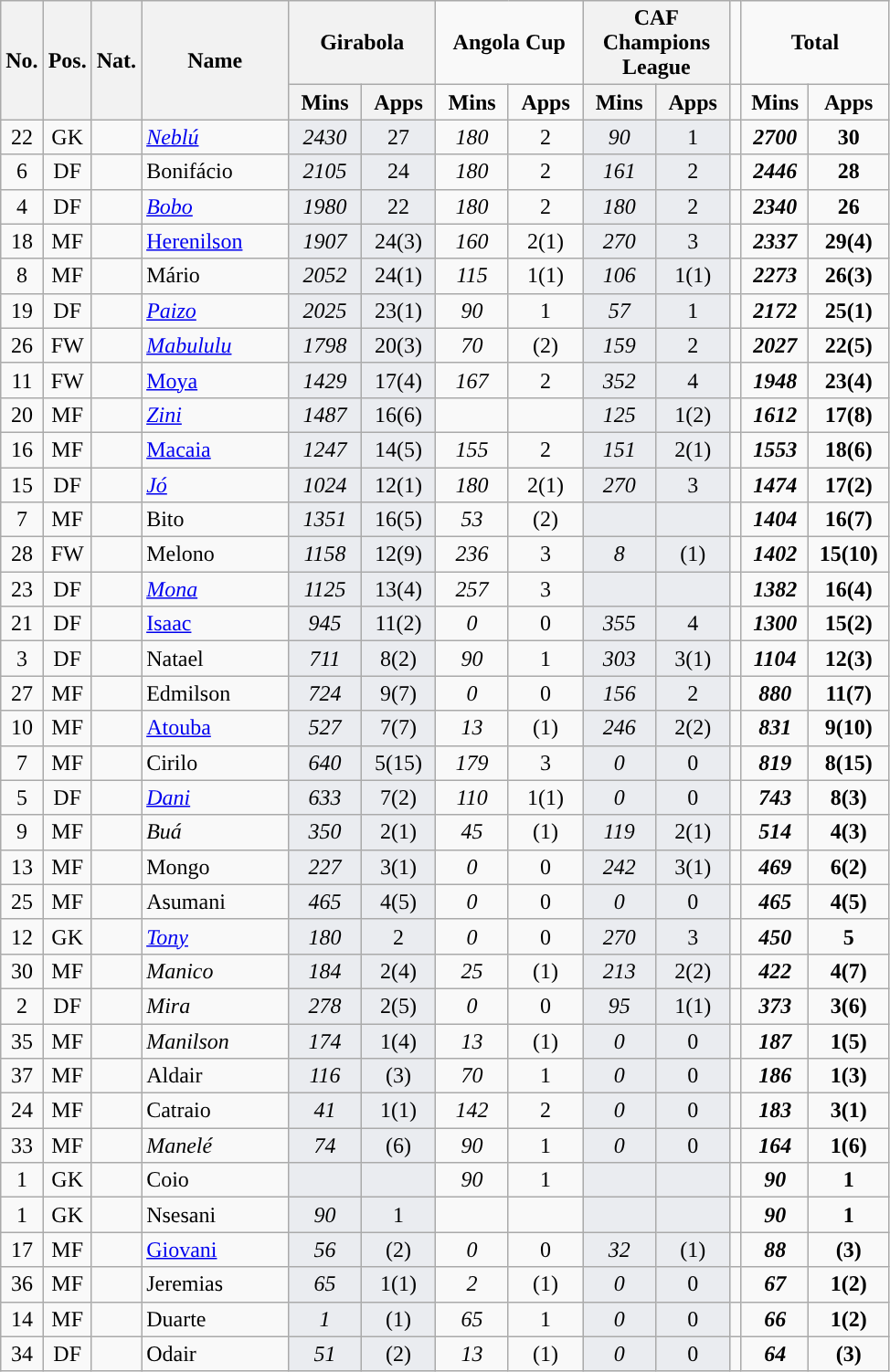<table class="wikitable sortable" style="text-align:center">
<tr>
<th style="text-align:center;" rowspan="2">No.</th>
<th style="text-align:center;" rowspan="2">Pos.</th>
<th style="text-align:center;" rowspan="2">Nat.</th>
<th style="text-align:center; width:100px;" rowspan="2">Name</th>
<th style="text-align:center; width:100px;" colspan="2">Girabola</th>
<td style="text-align:center; width:100px;" colspan="2"><strong>Angola Cup</strong></td>
<th style="text-align:center; width:100px;" colspan="2">CAF Champions League</th>
<td style="text-align:center; width:1px;"></td>
<td style="text-align:center; width:100px;" colspan="2"><strong>Total</strong></td>
</tr>
<tr>
<th style="text-align:center;">Mins</th>
<th style="text-align:center;">Apps</th>
<td style="text-align:center;"><strong>Mins</strong></td>
<td style="text-align:center;"><strong>Apps</strong></td>
<th style="text-align:center;">Mins</th>
<th style="text-align:center;">Apps</th>
<td style="text-align:center;"></td>
<td style="text-align:center;"><strong>Mins</strong></td>
<td style="text-align:center;"><strong>Apps</strong></td>
</tr>
<tr>
<td>22</td>
<td data-sort-value="1">GK</td>
<td></td>
<td align=left><em><a href='#'>Neblú</a></em></td>
<td style="background:#eaecf0;"><em>2430</em></td>
<td style="background:#eaecf0;">27</td>
<td><em>180</em></td>
<td>2</td>
<td style="background:#eaecf0;"><em>90</em></td>
<td style="background:#eaecf0;">1</td>
<td></td>
<td><strong><em>2700</em></strong></td>
<td><strong>30</strong></td>
</tr>
<tr>
<td>6</td>
<td data-sort-value="2">DF</td>
<td></td>
<td align=left>Bonifácio</td>
<td style="background:#eaecf0;"><em>2105</em></td>
<td style="background:#eaecf0;">24</td>
<td><em>180</em></td>
<td>2</td>
<td style="background:#eaecf0;"><em>161</em></td>
<td style="background:#eaecf0;">2</td>
<td></td>
<td><strong><em>2446</em></strong></td>
<td><strong>28</strong></td>
</tr>
<tr>
<td>4</td>
<td data-sort-value="2">DF</td>
<td></td>
<td align=left><em><a href='#'>Bobo</a></em></td>
<td style="background:#eaecf0;"><em>1980</em></td>
<td style="background:#eaecf0;">22</td>
<td><em>180</em></td>
<td>2</td>
<td style="background:#eaecf0;"><em>180</em></td>
<td style="background:#eaecf0;">2</td>
<td></td>
<td><strong><em>2340</em></strong></td>
<td><strong>26</strong></td>
</tr>
<tr>
<td>18</td>
<td data-sort-value="3">MF</td>
<td></td>
<td align=left><a href='#'>Herenilson</a></td>
<td style="background:#eaecf0;"><em>1907</em></td>
<td style="background:#eaecf0;">24(3)</td>
<td><em>160</em></td>
<td>2(1)</td>
<td style="background:#eaecf0;"><em>270</em></td>
<td style="background:#eaecf0;">3</td>
<td></td>
<td><strong><em>2337</em></strong></td>
<td><strong>29(4)</strong></td>
</tr>
<tr>
<td>8</td>
<td data-sort-value="3">MF</td>
<td></td>
<td align=left>Mário</td>
<td style="background:#eaecf0;"><em>2052</em></td>
<td style="background:#eaecf0;">24(1)</td>
<td><em>115</em></td>
<td>1(1)</td>
<td style="background:#eaecf0;"><em>106</em></td>
<td style="background:#eaecf0;">1(1)</td>
<td></td>
<td><strong><em>2273</em></strong></td>
<td><strong>26(3)</strong></td>
</tr>
<tr>
<td>19</td>
<td data-sort-value="2">DF</td>
<td></td>
<td align=left><em><a href='#'>Paizo</a></em></td>
<td style="background:#eaecf0;"><em>2025</em></td>
<td style="background:#eaecf0;">23(1)</td>
<td><em>90</em></td>
<td>1</td>
<td style="background:#eaecf0;"><em>57</em></td>
<td style="background:#eaecf0;">1</td>
<td></td>
<td><strong><em>2172</em></strong></td>
<td><strong>25(1)</strong></td>
</tr>
<tr>
<td>26</td>
<td>FW</td>
<td></td>
<td align=left><em><a href='#'>Mabululu</a></em></td>
<td style="background:#eaecf0;"><em>1798</em></td>
<td style="background:#eaecf0;">20(3)</td>
<td><em>70</em></td>
<td>(2)</td>
<td style="background:#eaecf0;"><em>159</em></td>
<td style="background:#eaecf0;">2</td>
<td></td>
<td><strong><em>2027</em></strong></td>
<td><strong>22(5)</strong></td>
</tr>
<tr>
<td>11</td>
<td>FW</td>
<td></td>
<td align=left><a href='#'>Moya</a></td>
<td style="background:#eaecf0;"><em>1429</em></td>
<td style="background:#eaecf0;">17(4)</td>
<td><em>167</em></td>
<td>2</td>
<td style="background:#eaecf0;"><em>352</em></td>
<td style="background:#eaecf0;">4</td>
<td></td>
<td><strong><em>1948</em></strong></td>
<td><strong>23(4)</strong></td>
</tr>
<tr>
<td>20</td>
<td data-sort-value="3">MF</td>
<td></td>
<td align=left><em><a href='#'>Zini</a></em></td>
<td style="background:#eaecf0;"><em>1487</em></td>
<td style="background:#eaecf0;">16(6)</td>
<td></td>
<td></td>
<td style="background:#eaecf0;"><em>125</em></td>
<td style="background:#eaecf0;">1(2)</td>
<td></td>
<td><strong><em>1612</em></strong></td>
<td><strong>17(8)</strong></td>
</tr>
<tr>
<td>16</td>
<td data-sort-value="3">MF</td>
<td></td>
<td align=left><a href='#'>Macaia</a></td>
<td style="background:#eaecf0;"><em>1247</em></td>
<td style="background:#eaecf0;">14(5)</td>
<td><em>155</em></td>
<td>2</td>
<td style="background:#eaecf0;"><em>151</em></td>
<td style="background:#eaecf0;">2(1)</td>
<td></td>
<td><strong><em>1553</em></strong></td>
<td><strong>18(6)</strong></td>
</tr>
<tr>
<td>15</td>
<td data-sort-value="2">DF</td>
<td></td>
<td align=left><em><a href='#'>Jó</a></em></td>
<td style="background:#eaecf0;"><em>1024</em></td>
<td style="background:#eaecf0;">12(1)</td>
<td><em>180</em></td>
<td>2(1)</td>
<td style="background:#eaecf0;"><em>270</em></td>
<td style="background:#eaecf0;">3</td>
<td></td>
<td><strong><em>1474</em></strong></td>
<td><strong>17(2)</strong></td>
</tr>
<tr>
<td>7</td>
<td data-sort-value="3">MF</td>
<td></td>
<td align=left>Bito</td>
<td style="background:#eaecf0;"><em>1351</em></td>
<td style="background:#eaecf0;">16(5)</td>
<td><em>53</em></td>
<td>(2)</td>
<td style="background:#eaecf0;"></td>
<td style="background:#eaecf0;"></td>
<td></td>
<td><strong><em>1404</em></strong></td>
<td><strong>16(7)</strong></td>
</tr>
<tr>
<td>28</td>
<td>FW</td>
<td></td>
<td align=left>Melono</td>
<td style="background:#eaecf0;"><em>1158</em></td>
<td style="background:#eaecf0;">12(9)</td>
<td><em>236</em></td>
<td>3</td>
<td style="background:#eaecf0;"><em>8</em></td>
<td style="background:#eaecf0;">(1)</td>
<td></td>
<td><strong><em>1402</em></strong></td>
<td><strong>15(10)</strong></td>
</tr>
<tr>
<td>23</td>
<td data-sort-value="2">DF</td>
<td></td>
<td align=left><em><a href='#'>Mona</a></em></td>
<td style="background:#eaecf0;"><em>1125</em></td>
<td style="background:#eaecf0;">13(4)</td>
<td><em>257</em></td>
<td>3</td>
<td style="background:#eaecf0;"></td>
<td style="background:#eaecf0;"></td>
<td></td>
<td><strong><em>1382</em></strong></td>
<td><strong>16(4)</strong></td>
</tr>
<tr>
<td>21</td>
<td data-sort-value="2">DF</td>
<td></td>
<td align=left><a href='#'>Isaac</a></td>
<td style="background:#eaecf0;"><em>945</em></td>
<td style="background:#eaecf0;">11(2)</td>
<td><em>0</em></td>
<td>0</td>
<td style="background:#eaecf0;"><em>355</em></td>
<td style="background:#eaecf0;">4</td>
<td></td>
<td><strong><em>1300</em></strong></td>
<td><strong>15(2)</strong></td>
</tr>
<tr>
<td>3</td>
<td data-sort-value="2">DF</td>
<td></td>
<td align=left>Natael</td>
<td style="background:#eaecf0;"><em>711</em></td>
<td style="background:#eaecf0;">8(2)</td>
<td><em>90</em></td>
<td>1</td>
<td style="background:#eaecf0;"><em>303</em></td>
<td style="background:#eaecf0;">3(1)</td>
<td></td>
<td><strong><em>1104</em></strong></td>
<td><strong>12(3)</strong></td>
</tr>
<tr>
<td>27</td>
<td data-sort-value="3">MF</td>
<td></td>
<td align=left>Edmilson</td>
<td style="background:#eaecf0;"><em>724</em></td>
<td style="background:#eaecf0;">9(7)</td>
<td><em>0</em></td>
<td>0</td>
<td style="background:#eaecf0;"><em>156</em></td>
<td style="background:#eaecf0;">2</td>
<td></td>
<td><strong><em>880</em></strong></td>
<td><strong>11(7)</strong></td>
</tr>
<tr>
<td>10</td>
<td data-sort-value="3">MF</td>
<td></td>
<td align=left><a href='#'>Atouba</a></td>
<td style="background:#eaecf0;"><em>527</em></td>
<td style="background:#eaecf0;">7(7)</td>
<td><em>13</em></td>
<td>(1)</td>
<td style="background:#eaecf0;"><em>246</em></td>
<td style="background:#eaecf0;">2(2)</td>
<td></td>
<td><strong><em>831</em></strong></td>
<td><strong>9(10)</strong></td>
</tr>
<tr>
<td>7</td>
<td data-sort-value="3">MF</td>
<td></td>
<td align=left>Cirilo</td>
<td style="background:#eaecf0;"><em>640</em></td>
<td style="background:#eaecf0;">5(15)</td>
<td><em>179</em></td>
<td>3</td>
<td style="background:#eaecf0;"><em>0</em></td>
<td style="background:#eaecf0;">0</td>
<td></td>
<td><strong><em>819</em></strong></td>
<td><strong>8(15)</strong></td>
</tr>
<tr>
<td>5</td>
<td data-sort-value="2">DF</td>
<td></td>
<td align=left><em><a href='#'>Dani</a></em></td>
<td style="background:#eaecf0;"><em>633</em></td>
<td style="background:#eaecf0;">7(2)</td>
<td><em>110</em></td>
<td>1(1)</td>
<td style="background:#eaecf0;"><em>0</em></td>
<td style="background:#eaecf0;">0</td>
<td></td>
<td><strong><em>743</em></strong></td>
<td><strong>8(3)</strong></td>
</tr>
<tr>
<td>9</td>
<td data-sort-value="3">MF</td>
<td></td>
<td align=left><em>Buá</em></td>
<td style="background:#eaecf0;"><em>350</em></td>
<td style="background:#eaecf0;">2(1)</td>
<td><em>45</em></td>
<td>(1)</td>
<td style="background:#eaecf0;"><em>119</em></td>
<td style="background:#eaecf0;">2(1)</td>
<td></td>
<td><strong><em>514</em></strong></td>
<td><strong>4(3)</strong></td>
</tr>
<tr>
<td>13</td>
<td data-sort-value="3">MF</td>
<td></td>
<td align=left>Mongo</td>
<td style="background:#eaecf0;"><em>227</em></td>
<td style="background:#eaecf0;">3(1)</td>
<td><em>0</em></td>
<td>0</td>
<td style="background:#eaecf0;"><em>242</em></td>
<td style="background:#eaecf0;">3(1)</td>
<td></td>
<td><strong><em>469</em></strong></td>
<td><strong>6(2)</strong></td>
</tr>
<tr>
<td>25</td>
<td data-sort-value="3">MF</td>
<td></td>
<td align=left>Asumani</td>
<td style="background:#eaecf0;"><em>465</em></td>
<td style="background:#eaecf0;">4(5)</td>
<td><em>0</em></td>
<td>0</td>
<td style="background:#eaecf0;"><em>0</em></td>
<td style="background:#eaecf0;">0</td>
<td></td>
<td><strong><em>465</em></strong></td>
<td><strong>4(5)</strong></td>
</tr>
<tr>
<td>12</td>
<td data-sort-value="1">GK</td>
<td></td>
<td align=left><em><a href='#'>Tony</a></em></td>
<td style="background:#eaecf0;"><em>180</em></td>
<td style="background:#eaecf0;">2</td>
<td><em>0</em></td>
<td>0</td>
<td style="background:#eaecf0;"><em>270</em></td>
<td style="background:#eaecf0;">3</td>
<td></td>
<td><strong><em>450</em></strong></td>
<td><strong>5</strong></td>
</tr>
<tr>
<td>30</td>
<td data-sort-value="3">MF</td>
<td></td>
<td align=left><em>Manico</em></td>
<td style="background:#eaecf0;"><em>184</em></td>
<td style="background:#eaecf0;">2(4)</td>
<td><em>25</em></td>
<td>(1)</td>
<td style="background:#eaecf0;"><em>213</em></td>
<td style="background:#eaecf0;">2(2)</td>
<td></td>
<td><strong><em>422</em></strong></td>
<td><strong>4(7)</strong></td>
</tr>
<tr>
<td>2</td>
<td data-sort-value="2">DF</td>
<td></td>
<td align=left><em>Mira</em></td>
<td style="background:#eaecf0;"><em>278</em></td>
<td style="background:#eaecf0;">2(5)</td>
<td><em>0</em></td>
<td>0</td>
<td style="background:#eaecf0;"><em>95</em></td>
<td style="background:#eaecf0;">1(1)</td>
<td></td>
<td><strong><em>373</em></strong></td>
<td><strong>3(6)</strong></td>
</tr>
<tr>
<td>35</td>
<td data-sort-value="3">MF</td>
<td></td>
<td align=left><em>Manilson</em></td>
<td style="background:#eaecf0;"><em>174</em></td>
<td style="background:#eaecf0;">1(4)</td>
<td><em>13</em></td>
<td>(1)</td>
<td style="background:#eaecf0;"><em>0</em></td>
<td style="background:#eaecf0;">0</td>
<td></td>
<td><strong><em>187</em></strong></td>
<td><strong>1(5)</strong></td>
</tr>
<tr>
<td>37</td>
<td data-sort-value="3">MF</td>
<td></td>
<td align=left>Aldair</td>
<td style="background:#eaecf0;"><em>116</em></td>
<td style="background:#eaecf0;">(3)</td>
<td><em>70</em></td>
<td>1</td>
<td style="background:#eaecf0;"><em>0</em></td>
<td style="background:#eaecf0;">0</td>
<td></td>
<td><strong><em>186</em></strong></td>
<td><strong>1(3)</strong></td>
</tr>
<tr>
<td>24</td>
<td data-sort-value="3">MF</td>
<td></td>
<td align=left>Catraio</td>
<td style="background:#eaecf0;"><em>41</em></td>
<td style="background:#eaecf0;">1(1)</td>
<td><em>142</em></td>
<td>2</td>
<td style="background:#eaecf0;"><em>0</em></td>
<td style="background:#eaecf0;">0</td>
<td></td>
<td><strong><em>183</em></strong></td>
<td><strong>3(1)</strong></td>
</tr>
<tr>
<td>33</td>
<td data-sort-value="3">MF</td>
<td></td>
<td align=left><em>Manelé</em></td>
<td style="background:#eaecf0;"><em>74</em></td>
<td style="background:#eaecf0;">(6)</td>
<td><em>90</em></td>
<td>1</td>
<td style="background:#eaecf0;"><em>0</em></td>
<td style="background:#eaecf0;">0</td>
<td></td>
<td><strong><em>164</em></strong></td>
<td><strong>1(6)</strong></td>
</tr>
<tr>
<td>1</td>
<td data-sort-value="1">GK</td>
<td></td>
<td align=left>Coio</td>
<td style="background:#eaecf0;"></td>
<td style="background:#eaecf0;"></td>
<td><em>90</em></td>
<td>1</td>
<td style="background:#eaecf0;"></td>
<td style="background:#eaecf0;"></td>
<td></td>
<td><strong><em>90</em></strong></td>
<td><strong>1</strong></td>
</tr>
<tr>
<td>1</td>
<td data-sort-value="1">GK</td>
<td></td>
<td align=left>Nsesani</td>
<td style="background:#eaecf0;"><em>90</em></td>
<td style="background:#eaecf0;">1</td>
<td></td>
<td></td>
<td style="background:#eaecf0;"></td>
<td style="background:#eaecf0;"></td>
<td></td>
<td><strong><em>90</em></strong></td>
<td><strong>1</strong></td>
</tr>
<tr>
<td>17</td>
<td data-sort-value="3">MF</td>
<td></td>
<td align=left><a href='#'>Giovani</a></td>
<td style="background:#eaecf0;"><em>56</em></td>
<td style="background:#eaecf0;">(2)</td>
<td><em>0</em></td>
<td>0</td>
<td style="background:#eaecf0;"><em>32</em></td>
<td style="background:#eaecf0;">(1)</td>
<td></td>
<td><strong><em>88</em></strong></td>
<td><strong>(3)</strong></td>
</tr>
<tr>
<td>36</td>
<td data-sort-value="3">MF</td>
<td></td>
<td align=left>Jeremias</td>
<td style="background:#eaecf0;"><em>65</em></td>
<td style="background:#eaecf0;">1(1)</td>
<td><em>2</em></td>
<td>(1)</td>
<td style="background:#eaecf0;"><em>0</em></td>
<td style="background:#eaecf0;">0</td>
<td></td>
<td><strong><em>67</em></strong></td>
<td><strong>1(2)</strong></td>
</tr>
<tr>
<td>14</td>
<td data-sort-value="3">MF</td>
<td></td>
<td align=left>Duarte</td>
<td style="background:#eaecf0;"><em>1</em></td>
<td style="background:#eaecf0;">(1)</td>
<td><em>65</em></td>
<td>1</td>
<td style="background:#eaecf0;"><em>0</em></td>
<td style="background:#eaecf0;">0</td>
<td></td>
<td><strong><em>66</em></strong></td>
<td><strong>1(2)</strong></td>
</tr>
<tr>
<td>34</td>
<td data-sort-value="2">DF</td>
<td></td>
<td align=left>Odair</td>
<td style="background:#eaecf0;"><em>51</em></td>
<td style="background:#eaecf0;">(2)</td>
<td><em>13</em></td>
<td>(1)</td>
<td style="background:#eaecf0;"><em>0</em></td>
<td style="background:#eaecf0;">0</td>
<td></td>
<td><strong><em>64</em></strong></td>
<td><strong>(3)</strong></td>
</tr>
</table>
